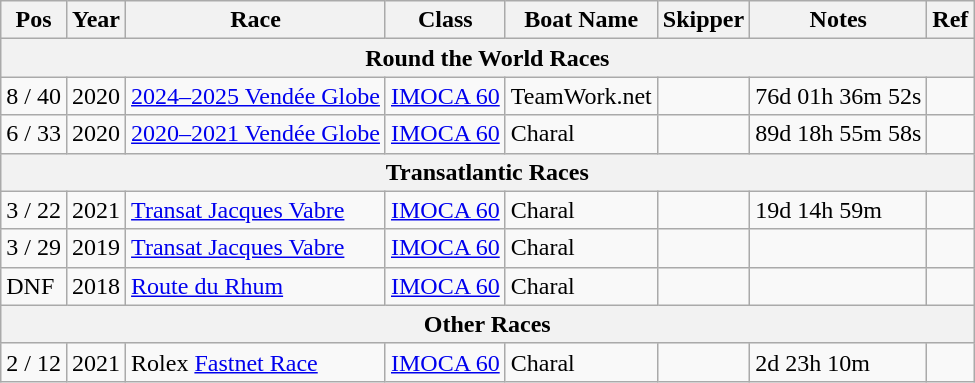<table class="wikitable sortable">
<tr>
<th>Pos</th>
<th>Year</th>
<th>Race</th>
<th>Class</th>
<th>Boat Name</th>
<th>Skipper</th>
<th>Notes</th>
<th>Ref</th>
</tr>
<tr>
<th colspan = 8><strong>Round the World Races</strong></th>
</tr>
<tr>
<td>8 / 40</td>
<td>2020</td>
<td><a href='#'>2024–2025 Vendée Globe</a></td>
<td><a href='#'>IMOCA 60</a></td>
<td>TeamWork.net</td>
<td></td>
<td>76d 01h 36m 52s</td>
<td></td>
</tr>
<tr>
<td>6 / 33</td>
<td>2020</td>
<td><a href='#'>2020–2021 Vendée Globe</a></td>
<td><a href='#'>IMOCA 60</a></td>
<td>Charal</td>
<td></td>
<td>89d 18h 55m 58s</td>
<td></td>
</tr>
<tr>
<th colspan = 8><strong>Transatlantic Races</strong></th>
</tr>
<tr>
<td>3 / 22</td>
<td>2021</td>
<td><a href='#'>Transat Jacques Vabre</a></td>
<td><a href='#'>IMOCA 60</a></td>
<td>Charal</td>
<td> <br> </td>
<td>19d 14h 59m</td>
<td></td>
</tr>
<tr>
<td>3 / 29</td>
<td>2019</td>
<td><a href='#'>Transat Jacques Vabre</a></td>
<td><a href='#'>IMOCA 60</a></td>
<td>Charal</td>
<td> <br> </td>
<td></td>
<td></td>
</tr>
<tr>
<td>DNF</td>
<td>2018</td>
<td><a href='#'>Route du Rhum</a></td>
<td><a href='#'>IMOCA 60</a></td>
<td>Charal</td>
<td></td>
<td></td>
<td></td>
</tr>
<tr>
<th colspan = 8><strong>Other Races</strong></th>
</tr>
<tr>
<td>2 / 12</td>
<td>2021</td>
<td>Rolex <a href='#'>Fastnet Race</a></td>
<td><a href='#'>IMOCA 60</a></td>
<td>Charal</td>
<td> <br> </td>
<td>2d 23h 10m</td>
<td></td>
</tr>
</table>
